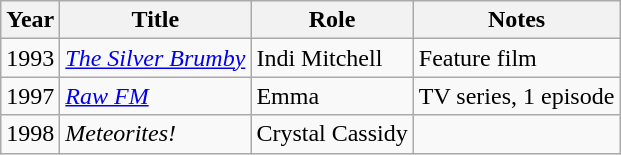<table class="wikitable">
<tr ">
<th>Year</th>
<th>Title</th>
<th>Role</th>
<th>Notes</th>
</tr>
<tr>
<td>1993</td>
<td><em><a href='#'>The Silver Brumby</a></em></td>
<td>Indi Mitchell</td>
<td>Feature film</td>
</tr>
<tr>
<td>1997</td>
<td><em><a href='#'>Raw FM</a></em></td>
<td>Emma</td>
<td>TV series, 1 episode</td>
</tr>
<tr>
<td>1998</td>
<td><em>Meteorites!</em></td>
<td>Crystal Cassidy</td>
<td></td>
</tr>
</table>
